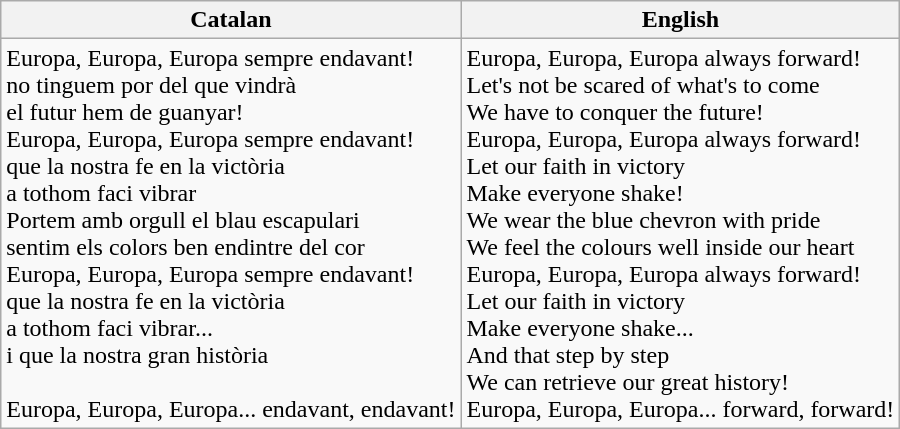<table class="wikitable">
<tr>
<th>Catalan</th>
<th>English</th>
</tr>
<tr>
<td>Europa, Europa, Europa sempre endavant!<br>no tinguem por del que vindrà<br>el futur hem de guanyar!<br>Europa, Europa, Europa sempre endavant!<br>que la nostra fe en la victòria<br>a tothom faci vibrar<br>Portem amb orgull el blau escapulari<br>sentim els colors ben endintre del cor<br>Europa, Europa, Europa sempre endavant!<br>que la nostra fe en la victòria<br>a tothom faci vibrar...<br>i que la nostra gran història<br><br>Europa, Europa, Europa... endavant, endavant!</td>
<td>Europa, Europa, Europa always forward!<br>Let's not be scared of what's to come<br>We have to conquer the future!<br>Europa, Europa, Europa always forward!<br>Let our faith in victory<br>Make everyone shake!<br>We wear the blue chevron with pride<br>We feel the colours well inside our heart<br>Europa, Europa, Europa always forward!<br>Let our faith in victory<br>Make everyone shake...<br>And that step by step<br>We can retrieve our great history!<br>Europa, Europa, Europa... forward, forward!</td>
</tr>
</table>
